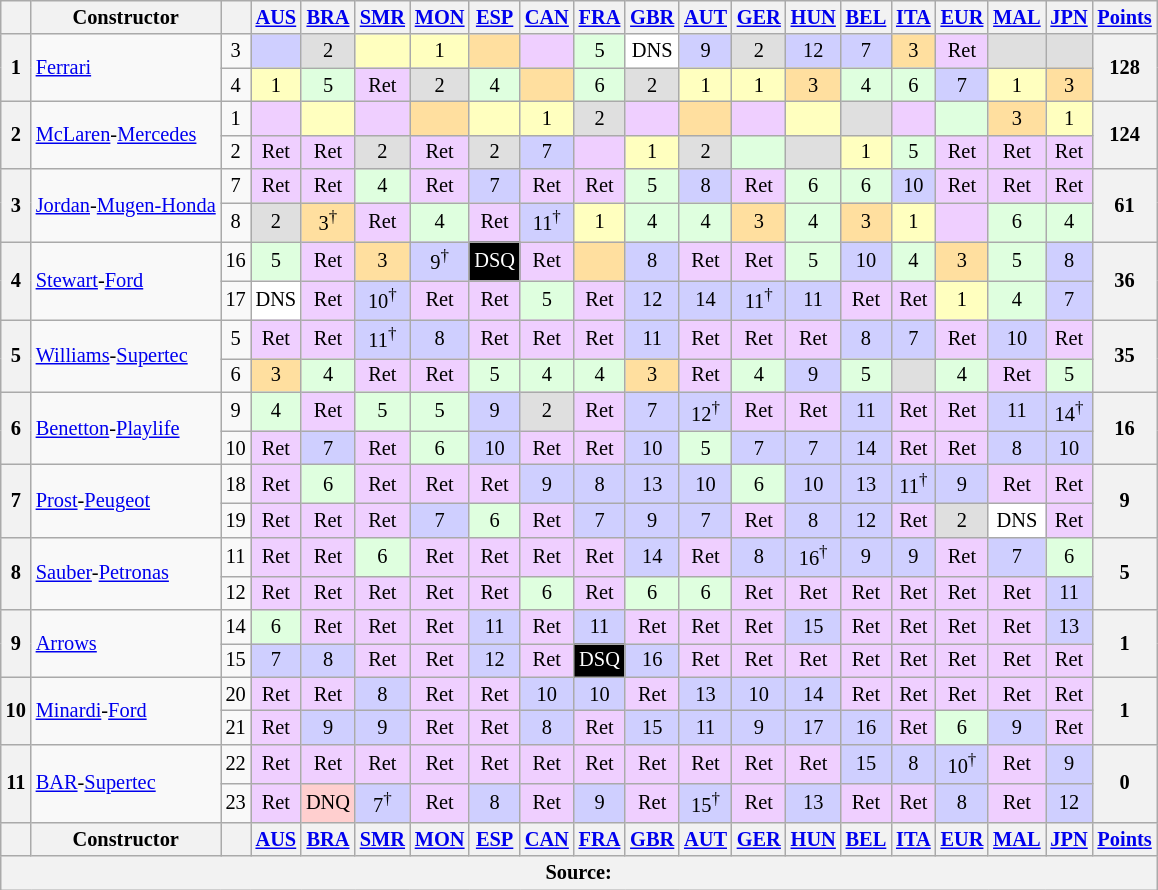<table class="wikitable" style="font-size: 85%; text-align:center;">
<tr valign="top">
<th valign="middle"></th>
<th valign="middle">Constructor</th>
<th valign="middle"></th>
<th><a href='#'>AUS</a><br></th>
<th><a href='#'>BRA</a><br></th>
<th><a href='#'>SMR</a><br></th>
<th><a href='#'>MON</a><br></th>
<th><a href='#'>ESP</a><br></th>
<th><a href='#'>CAN</a><br></th>
<th><a href='#'>FRA</a><br></th>
<th><a href='#'>GBR</a><br></th>
<th><a href='#'>AUT</a><br></th>
<th><a href='#'>GER</a><br></th>
<th><a href='#'>HUN</a><br></th>
<th><a href='#'>BEL</a><br></th>
<th><a href='#'>ITA</a><br></th>
<th><a href='#'>EUR</a><br></th>
<th><a href='#'>MAL</a><br></th>
<th><a href='#'>JPN</a><br></th>
<th valign="middle"><a href='#'>Points</a></th>
</tr>
<tr>
<th rowspan="2">1</th>
<td rowspan="2" align="left"> <a href='#'>Ferrari</a></td>
<td align="center">3</td>
<td style="background:#cfcfff;"></td>
<td style="background:#dfdfdf;">2</td>
<td style="background:#ffffbf;"></td>
<td style="background:#ffffbf;">1</td>
<td style="background:#ffdf9f;"></td>
<td style="background:#efcfff;"></td>
<td style="background:#dfffdf;">5</td>
<td style="background:#ffffff;">DNS</td>
<td style="background:#cfcfff;">9</td>
<td style="background:#dfdfdf;">2</td>
<td style="background:#cfcfff;">12</td>
<td style="background:#cfcfff;">7</td>
<td style="background:#ffdf9f;">3</td>
<td style="background:#efcfff;">Ret</td>
<td style="background:#dfdfdf;"></td>
<td style="background:#dfdfdf;"></td>
<th rowspan="2">128</th>
</tr>
<tr>
<td align="center">4</td>
<td style="background:#ffffbf;">1</td>
<td style="background:#dfffdf;">5</td>
<td style="background:#efcfff;">Ret</td>
<td style="background:#dfdfdf;">2</td>
<td style="background:#dfffdf;">4</td>
<td style="background:#ffdf9f;"></td>
<td style="background:#dfffdf;">6</td>
<td style="background:#dfdfdf;">2</td>
<td style="background:#ffffbf;">1</td>
<td style="background:#ffffbf;">1</td>
<td style="background:#ffdf9f;">3</td>
<td style="background:#dfffdf;">4</td>
<td style="background:#dfffdf;">6</td>
<td style="background:#cfcfff;">7</td>
<td style="background:#ffffbf;">1</td>
<td style="background:#ffdf9f;">3</td>
</tr>
<tr>
<th rowspan="2">2</th>
<td rowspan="2" align="left"> <a href='#'>McLaren</a>-<a href='#'>Mercedes</a></td>
<td align="center">1</td>
<td style="background:#efcfff;"></td>
<td style="background:#ffffbf;"></td>
<td style="background:#efcfff;"></td>
<td style="background:#ffdf9f;"></td>
<td style="background:#ffffbf;"></td>
<td style="background:#ffffbf;">1</td>
<td style="background:#dfdfdf;">2</td>
<td style="background:#efcfff;"></td>
<td style="background:#ffdf9f;"></td>
<td style="background:#efcfff;"></td>
<td style="background:#ffffbf;"></td>
<td style="background:#dfdfdf;"></td>
<td style="background:#efcfff;"></td>
<td style="background:#dfffdf;"></td>
<td style="background:#ffdf9f;">3</td>
<td style="background:#ffffbf;">1</td>
<th rowspan="2">124</th>
</tr>
<tr>
<td align="center">2</td>
<td style="background:#efcfff;">Ret</td>
<td style="background:#efcfff;">Ret</td>
<td style="background:#dfdfdf;">2</td>
<td style="background:#efcfff;">Ret</td>
<td style="background:#dfdfdf;">2</td>
<td style="background:#cfcfff;">7</td>
<td style="background:#efcfff;"></td>
<td style="background:#ffffbf;">1</td>
<td style="background:#dfdfdf;">2</td>
<td style="background:#dfffdf;"></td>
<td style="background:#dfdfdf;"></td>
<td style="background:#ffffbf;">1</td>
<td style="background:#dfffdf;">5</td>
<td style="background:#efcfff;">Ret</td>
<td style="background:#efcfff;">Ret</td>
<td style="background:#efcfff;">Ret</td>
</tr>
<tr>
<th rowspan="2">3</th>
<td rowspan="2" align="left" nowrap> <a href='#'>Jordan</a>-<a href='#'>Mugen-Honda</a></td>
<td align="center">7</td>
<td style="background:#efcfff;">Ret</td>
<td style="background:#efcfff;">Ret</td>
<td style="background:#dfffdf;">4</td>
<td style="background:#efcfff;">Ret</td>
<td style="background:#cfcfff;">7</td>
<td style="background:#efcfff;">Ret</td>
<td style="background:#efcfff;">Ret</td>
<td style="background:#dfffdf;">5</td>
<td style="background:#cfcfff;">8</td>
<td style="background:#efcfff;">Ret</td>
<td style="background:#dfffdf;">6</td>
<td style="background:#dfffdf;">6</td>
<td style="background:#cfcfff;">10</td>
<td style="background:#efcfff;">Ret</td>
<td style="background:#efcfff;">Ret</td>
<td style="background:#efcfff;">Ret</td>
<th rowspan="2">61</th>
</tr>
<tr>
<td align="center">8</td>
<td style="background:#dfdfdf;">2</td>
<td style="background:#ffdf9f;">3<sup>†</sup></td>
<td style="background:#efcfff;">Ret</td>
<td style="background:#dfffdf;">4</td>
<td style="background:#efcfff;">Ret</td>
<td style="background:#cfcfff;">11<sup>†</sup></td>
<td style="background:#ffffbf;">1</td>
<td style="background:#dfffdf;">4</td>
<td style="background:#dfffdf;">4</td>
<td style="background:#ffdf9f;">3</td>
<td style="background:#dfffdf;">4</td>
<td style="background:#ffdf9f;">3</td>
<td style="background:#ffffbf;">1</td>
<td style="background:#efcfff;"></td>
<td style="background:#dfffdf;">6</td>
<td style="background:#dfffdf;">4</td>
</tr>
<tr>
<th rowspan="2">4</th>
<td rowspan="2" align="left"> <a href='#'>Stewart</a>-<a href='#'>Ford</a></td>
<td align="center">16</td>
<td style="background:#dfffdf;">5</td>
<td style="background:#efcfff;">Ret</td>
<td style="background:#ffdf9f;">3</td>
<td style="background:#cfcfff;">9<sup>†</sup></td>
<td style="background:#000000; color:white">DSQ</td>
<td style="background:#efcfff;">Ret</td>
<td style="background:#ffdf9f;"></td>
<td style="background:#cfcfff;">8</td>
<td style="background:#efcfff;">Ret</td>
<td style="background:#efcfff;">Ret</td>
<td style="background:#dfffdf;">5</td>
<td style="background:#cfcfff;">10</td>
<td style="background:#dfffdf;">4</td>
<td style="background:#ffdf9f;">3</td>
<td style="background:#dfffdf;">5</td>
<td style="background:#cfcfff;">8</td>
<th rowspan="2">36</th>
</tr>
<tr>
<td align="center">17</td>
<td style="background:#ffffff;">DNS</td>
<td style="background:#efcfff;">Ret</td>
<td style="background:#cfcfff;">10<sup>†</sup></td>
<td style="background:#efcfff;">Ret</td>
<td style="background:#efcfff;">Ret</td>
<td style="background:#dfffdf;">5</td>
<td style="background:#efcfff;">Ret</td>
<td style="background:#cfcfff;">12</td>
<td style="background:#cfcfff;">14</td>
<td style="background:#cfcfff;">11<sup>†</sup></td>
<td style="background:#cfcfff;">11</td>
<td style="background:#efcfff;">Ret</td>
<td style="background:#efcfff;">Ret</td>
<td style="background:#ffffbf;">1</td>
<td style="background:#dfffdf;">4</td>
<td style="background:#cfcfff;">7</td>
</tr>
<tr>
<th rowspan="2">5</th>
<td rowspan="2" align="left"> <a href='#'>Williams</a>-<a href='#'>Supertec</a></td>
<td align="center">5</td>
<td style="background:#efcfff;">Ret</td>
<td style="background:#efcfff;">Ret</td>
<td style="background:#cfcfff;">11<sup>†</sup></td>
<td style="background:#cfcfff;">8</td>
<td style="background:#efcfff;">Ret</td>
<td style="background:#efcfff;">Ret</td>
<td style="background:#efcfff;">Ret</td>
<td style="background:#cfcfff;">11</td>
<td style="background:#efcfff;">Ret</td>
<td style="background:#efcfff;">Ret</td>
<td style="background:#efcfff;">Ret</td>
<td style="background:#cfcfff;">8</td>
<td style="background:#cfcfff;">7</td>
<td style="background:#efcfff;">Ret</td>
<td style="background:#cfcfff;">10</td>
<td style="background:#efcfff;">Ret</td>
<th rowspan="2">35</th>
</tr>
<tr>
<td align="center">6</td>
<td style="background:#ffdf9f;">3</td>
<td style="background:#dfffdf;">4</td>
<td style="background:#efcfff;">Ret</td>
<td style="background:#efcfff;">Ret</td>
<td style="background:#dfffdf;">5</td>
<td style="background:#dfffdf;">4</td>
<td style="background:#dfffdf;">4</td>
<td style="background:#ffdf9f;">3</td>
<td style="background:#efcfff;">Ret</td>
<td style="background:#dfffdf;">4</td>
<td style="background:#cfcfff;">9</td>
<td style="background:#dfffdf;">5</td>
<td style="background:#dfdfdf;"></td>
<td style="background:#dfffdf;">4</td>
<td style="background:#efcfff;">Ret</td>
<td style="background:#dfffdf;">5</td>
</tr>
<tr>
<th rowspan="2">6</th>
<td rowspan="2" align="left"> <a href='#'>Benetton</a>-<a href='#'>Playlife</a></td>
<td align="center">9</td>
<td style="background:#dfffdf;">4</td>
<td style="background:#efcfff;">Ret</td>
<td style="background:#dfffdf;">5</td>
<td style="background:#dfffdf;">5</td>
<td style="background:#cfcfff;">9</td>
<td style="background:#dfdfdf;">2</td>
<td style="background:#efcfff;">Ret</td>
<td style="background:#cfcfff;">7</td>
<td style="background:#cfcfff;">12<sup>†</sup></td>
<td style="background:#efcfff;">Ret</td>
<td style="background:#efcfff;">Ret</td>
<td style="background:#cfcfff;">11</td>
<td style="background:#efcfff;">Ret</td>
<td style="background:#efcfff;">Ret</td>
<td style="background:#cfcfff;">11</td>
<td style="background:#cfcfff;">14<sup>†</sup></td>
<th rowspan="2">16</th>
</tr>
<tr>
<td align="center">10</td>
<td style="background:#efcfff;">Ret</td>
<td style="background:#cfcfff;">7</td>
<td style="background:#efcfff;">Ret</td>
<td style="background:#dfffdf;">6</td>
<td style="background:#cfcfff;">10</td>
<td style="background:#efcfff;">Ret</td>
<td style="background:#efcfff;">Ret</td>
<td style="background:#cfcfff;">10</td>
<td style="background:#dfffdf;">5</td>
<td style="background:#cfcfff;">7</td>
<td style="background:#cfcfff;">7</td>
<td style="background:#cfcfff;">14</td>
<td style="background:#efcfff;">Ret</td>
<td style="background:#efcfff;">Ret</td>
<td style="background:#cfcfff;">8</td>
<td style="background:#cfcfff;">10</td>
</tr>
<tr>
<th rowspan="2">7</th>
<td rowspan="2" align="left"> <a href='#'>Prost</a>-<a href='#'>Peugeot</a></td>
<td align="center">18</td>
<td style="background:#efcfff;">Ret</td>
<td style="background:#dfffdf;">6</td>
<td style="background:#efcfff;">Ret</td>
<td style="background:#efcfff;">Ret</td>
<td style="background:#efcfff;">Ret</td>
<td style="background:#cfcfff;">9</td>
<td style="background:#cfcfff;">8</td>
<td style="background:#cfcfff;">13</td>
<td style="background:#cfcfff;">10</td>
<td style="background:#dfffdf;">6</td>
<td style="background:#cfcfff;">10</td>
<td style="background:#cfcfff;">13</td>
<td style="background:#cfcfff;">11<sup>†</sup></td>
<td style="background:#cfcfff;">9</td>
<td style="background:#efcfff;">Ret</td>
<td style="background:#efcfff;">Ret</td>
<th rowspan="2">9</th>
</tr>
<tr>
<td align="center">19</td>
<td style="background:#efcfff;">Ret</td>
<td style="background:#efcfff;">Ret</td>
<td style="background:#efcfff;">Ret</td>
<td style="background:#cfcfff;">7</td>
<td style="background:#dfffdf;">6</td>
<td style="background:#efcfff;">Ret</td>
<td style="background:#cfcfff;">7</td>
<td style="background:#cfcfff;">9</td>
<td style="background:#cfcfff;">7</td>
<td style="background:#efcfff;">Ret</td>
<td style="background:#cfcfff;">8</td>
<td style="background:#cfcfff;">12</td>
<td style="background:#efcfff;">Ret</td>
<td style="background:#dfdfdf;">2</td>
<td style="background:#ffffff;">DNS</td>
<td style="background:#efcfff;">Ret</td>
</tr>
<tr>
<th rowspan="2">8</th>
<td rowspan="2" align="left"> <a href='#'>Sauber</a>-<a href='#'>Petronas</a></td>
<td align="center">11</td>
<td style="background:#efcfff;">Ret</td>
<td style="background:#efcfff;">Ret</td>
<td style="background:#dfffdf;">6</td>
<td style="background:#efcfff;">Ret</td>
<td style="background:#efcfff;">Ret</td>
<td style="background:#efcfff;">Ret</td>
<td style="background:#efcfff;">Ret</td>
<td style="background:#cfcfff;">14</td>
<td style="background:#efcfff;">Ret</td>
<td style="background:#cfcfff;">8</td>
<td style="background:#cfcfff;">16<sup>†</sup></td>
<td style="background:#cfcfff;">9</td>
<td style="background:#cfcfff;">9</td>
<td style="background:#efcfff;">Ret</td>
<td style="background:#cfcfff;">7</td>
<td style="background:#dfffdf;">6</td>
<th rowspan="2">5</th>
</tr>
<tr>
<td align="center">12</td>
<td style="background:#efcfff;">Ret</td>
<td style="background:#efcfff;">Ret</td>
<td style="background:#efcfff;">Ret</td>
<td style="background:#efcfff;">Ret</td>
<td style="background:#efcfff;">Ret</td>
<td style="background:#dfffdf;">6</td>
<td style="background:#efcfff;">Ret</td>
<td style="background:#dfffdf;">6</td>
<td style="background:#dfffdf;">6</td>
<td style="background:#efcfff;">Ret</td>
<td style="background:#efcfff;">Ret</td>
<td style="background:#efcfff;">Ret</td>
<td style="background:#efcfff;">Ret</td>
<td style="background:#efcfff;">Ret</td>
<td style="background:#efcfff;">Ret</td>
<td style="background:#cfcfff;">11</td>
</tr>
<tr>
<th rowspan="2">9</th>
<td rowspan="2" align="left"> <a href='#'>Arrows</a></td>
<td align="center">14</td>
<td style="background:#dfffdf;">6</td>
<td style="background:#efcfff;">Ret</td>
<td style="background:#efcfff;">Ret</td>
<td style="background:#efcfff;">Ret</td>
<td style="background:#cfcfff;">11</td>
<td style="background:#efcfff;">Ret</td>
<td style="background:#cfcfff;">11</td>
<td style="background:#efcfff;">Ret</td>
<td style="background:#efcfff;">Ret</td>
<td style="background:#efcfff;">Ret</td>
<td style="background:#cfcfff;">15</td>
<td style="background:#efcfff;">Ret</td>
<td style="background:#efcfff;">Ret</td>
<td style="background:#efcfff;">Ret</td>
<td style="background:#efcfff;">Ret</td>
<td style="background:#cfcfff;">13</td>
<th rowspan="2">1</th>
</tr>
<tr>
<td align="center">15</td>
<td style="background:#cfcfff;">7</td>
<td style="background:#cfcfff;">8</td>
<td style="background:#efcfff;">Ret</td>
<td style="background:#efcfff;">Ret</td>
<td style="background:#cfcfff;">12</td>
<td style="background:#efcfff;">Ret</td>
<td style="background:#000000; color:white">DSQ</td>
<td style="background:#cfcfff;">16</td>
<td style="background:#efcfff;">Ret</td>
<td style="background:#efcfff;">Ret</td>
<td style="background:#efcfff;">Ret</td>
<td style="background:#efcfff;">Ret</td>
<td style="background:#efcfff;">Ret</td>
<td style="background:#efcfff;">Ret</td>
<td style="background:#efcfff;">Ret</td>
<td style="background:#efcfff;">Ret</td>
</tr>
<tr>
<th rowspan="2">10</th>
<td rowspan="2" align="left"> <a href='#'>Minardi</a>-<a href='#'>Ford</a></td>
<td align="center">20</td>
<td style="background:#efcfff;">Ret</td>
<td style="background:#efcfff;">Ret</td>
<td style="background:#cfcfff;">8</td>
<td style="background:#efcfff;">Ret</td>
<td style="background:#efcfff;">Ret</td>
<td style="background:#cfcfff;">10</td>
<td style="background:#cfcfff;">10</td>
<td style="background:#efcfff;">Ret</td>
<td style="background:#cfcfff;">13</td>
<td style="background:#cfcfff;">10</td>
<td style="background:#cfcfff;">14</td>
<td style="background:#efcfff;">Ret</td>
<td style="background:#efcfff;">Ret</td>
<td style="background:#efcfff;">Ret</td>
<td style="background:#efcfff;">Ret</td>
<td style="background:#efcfff;">Ret</td>
<th rowspan="2">1</th>
</tr>
<tr>
<td align="center">21</td>
<td style="background:#efcfff;">Ret</td>
<td style="background:#cfcfff;">9</td>
<td style="background:#cfcfff;">9</td>
<td style="background:#efcfff;">Ret</td>
<td style="background:#efcfff;">Ret</td>
<td style="background:#cfcfff;">8</td>
<td style="background:#efcfff;">Ret</td>
<td style="background:#cfcfff;">15</td>
<td style="background:#cfcfff;">11</td>
<td style="background:#cfcfff;">9</td>
<td style="background:#cfcfff;">17</td>
<td style="background:#cfcfff;">16</td>
<td style="background:#efcfff;">Ret</td>
<td style="background:#dfffdf;">6</td>
<td style="background:#cfcfff;">9</td>
<td style="background:#efcfff;">Ret</td>
</tr>
<tr>
<th rowspan="2">11</th>
<td rowspan="2" align="left"> <a href='#'>BAR</a>-<a href='#'>Supertec</a></td>
<td align="center">22</td>
<td style="background:#efcfff;">Ret</td>
<td style="background:#efcfff;">Ret</td>
<td style="background:#efcfff;">Ret</td>
<td style="background:#efcfff;">Ret</td>
<td style="background:#efcfff;">Ret</td>
<td style="background:#efcfff;">Ret</td>
<td style="background:#efcfff;">Ret</td>
<td style="background:#efcfff;">Ret</td>
<td style="background:#efcfff;">Ret</td>
<td style="background:#efcfff;">Ret</td>
<td style="background:#efcfff;">Ret</td>
<td style="background:#cfcfff;">15</td>
<td style="background:#cfcfff;">8</td>
<td style="background:#cfcfff;">10<sup>†</sup></td>
<td style="background:#efcfff;">Ret</td>
<td style="background:#cfcfff;">9</td>
<th rowspan="2">0</th>
</tr>
<tr>
<td align="center">23</td>
<td style="background:#efcfff;">Ret</td>
<td style="background:#FFCFCF;">DNQ</td>
<td style="background:#cfcfff;">7<sup>†</sup></td>
<td style="background:#efcfff;">Ret</td>
<td style="background:#cfcfff;">8</td>
<td style="background:#efcfff;">Ret</td>
<td style="background:#cfcfff;">9</td>
<td style="background:#efcfff;">Ret</td>
<td style="background:#cfcfff;">15<sup>†</sup></td>
<td style="background:#efcfff;">Ret</td>
<td style="background:#cfcfff;">13</td>
<td style="background:#efcfff;">Ret</td>
<td style="background:#efcfff;">Ret</td>
<td style="background:#cfcfff;">8</td>
<td style="background:#efcfff;">Ret</td>
<td style="background:#cfcfff;">12</td>
</tr>
<tr valign="top">
<th valign="middle"></th>
<th valign="middle">Constructor</th>
<th valign="middle"></th>
<th><a href='#'>AUS</a><br></th>
<th><a href='#'>BRA</a><br></th>
<th><a href='#'>SMR</a><br></th>
<th><a href='#'>MON</a><br></th>
<th><a href='#'>ESP</a><br></th>
<th><a href='#'>CAN</a><br></th>
<th><a href='#'>FRA</a><br></th>
<th><a href='#'>GBR</a><br></th>
<th><a href='#'>AUT</a><br></th>
<th><a href='#'>GER</a><br></th>
<th><a href='#'>HUN</a><br></th>
<th><a href='#'>BEL</a><br></th>
<th><a href='#'>ITA</a><br></th>
<th><a href='#'>EUR</a><br></th>
<th><a href='#'>MAL</a><br></th>
<th><a href='#'>JPN</a><br></th>
<th valign="middle"><a href='#'>Points</a></th>
</tr>
<tr>
<th colspan="20">Source:</th>
</tr>
</table>
